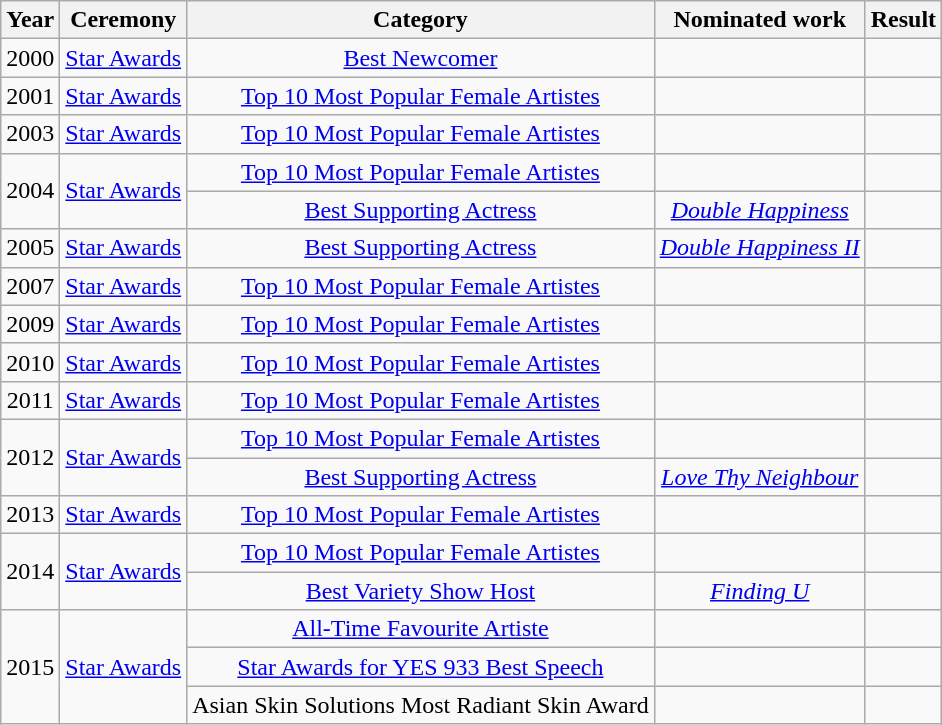<table class="wikitable sortable" style="text-align: center;">
<tr>
<th>Year</th>
<th>Ceremony</th>
<th>Category</th>
<th>Nominated work</th>
<th>Result</th>
</tr>
<tr>
<td>2000</td>
<td><a href='#'>Star Awards</a></td>
<td><a href='#'>Best Newcomer</a></td>
<td></td>
<td></td>
</tr>
<tr>
<td>2001</td>
<td><a href='#'>Star Awards</a></td>
<td><a href='#'>Top 10 Most Popular Female Artistes</a></td>
<td></td>
<td></td>
</tr>
<tr>
<td>2003</td>
<td><a href='#'>Star Awards</a></td>
<td><a href='#'>Top 10 Most Popular Female Artistes</a></td>
<td></td>
<td></td>
</tr>
<tr>
<td rowspan="2">2004</td>
<td rowspan="2"><a href='#'>Star Awards</a></td>
<td><a href='#'>Top 10 Most Popular Female Artistes</a></td>
<td></td>
<td></td>
</tr>
<tr>
<td><a href='#'>Best Supporting Actress</a></td>
<td><em><a href='#'>Double Happiness</a></em> <br> </td>
<td></td>
</tr>
<tr>
<td>2005</td>
<td><a href='#'>Star Awards</a></td>
<td><a href='#'>Best Supporting Actress</a></td>
<td><em><a href='#'>Double Happiness II</a></em> <br> </td>
<td></td>
</tr>
<tr>
<td>2007</td>
<td><a href='#'>Star Awards</a></td>
<td><a href='#'>Top 10 Most Popular Female Artistes</a></td>
<td></td>
<td></td>
</tr>
<tr>
<td>2009</td>
<td><a href='#'>Star Awards</a></td>
<td><a href='#'>Top 10 Most Popular Female Artistes</a></td>
<td></td>
<td></td>
</tr>
<tr>
<td>2010</td>
<td><a href='#'>Star Awards</a></td>
<td><a href='#'>Top 10 Most Popular Female Artistes</a></td>
<td></td>
<td></td>
</tr>
<tr>
<td>2011</td>
<td><a href='#'>Star Awards</a></td>
<td><a href='#'>Top 10 Most Popular Female Artistes</a></td>
<td></td>
<td></td>
</tr>
<tr>
<td rowspan="2">2012</td>
<td rowspan="2"><a href='#'>Star Awards</a></td>
<td><a href='#'>Top 10 Most Popular Female Artistes</a></td>
<td></td>
<td></td>
</tr>
<tr>
<td><a href='#'>Best Supporting Actress</a></td>
<td><em><a href='#'>Love Thy Neighbour</a></em> <br> </td>
<td></td>
</tr>
<tr>
<td>2013</td>
<td><a href='#'>Star Awards</a></td>
<td><a href='#'>Top 10 Most Popular Female Artistes</a></td>
<td></td>
<td></td>
</tr>
<tr>
<td rowspan="2">2014</td>
<td rowspan="2"><a href='#'>Star Awards</a></td>
<td><a href='#'>Top 10 Most Popular Female Artistes</a></td>
<td></td>
<td></td>
</tr>
<tr>
<td><a href='#'>Best Variety Show Host</a></td>
<td><em><a href='#'>Finding U</a></em></td>
<td></td>
</tr>
<tr>
<td rowspan="3">2015</td>
<td rowspan="3"><a href='#'>Star Awards</a></td>
<td><a href='#'>All-Time Favourite Artiste</a></td>
<td></td>
<td></td>
</tr>
<tr>
<td><a href='#'>Star Awards for YES 933 Best Speech</a></td>
<td></td>
<td></td>
</tr>
<tr>
<td>Asian Skin Solutions Most Radiant Skin Award</td>
<td></td>
<td></td>
</tr>
</table>
